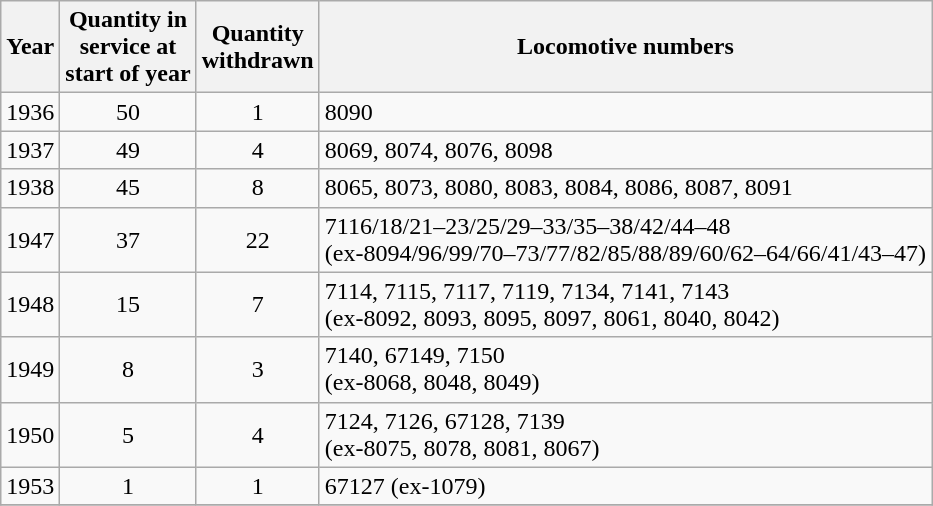<table class=wikitable style=text-align:center>
<tr>
<th>Year</th>
<th>Quantity in<br>service at<br>start of year</th>
<th>Quantity<br>withdrawn</th>
<th>Locomotive numbers</th>
</tr>
<tr>
<td>1936</td>
<td>50</td>
<td>1</td>
<td align=left>8090</td>
</tr>
<tr>
<td>1937</td>
<td>49</td>
<td>4</td>
<td align=left>8069, 8074, 8076, 8098</td>
</tr>
<tr>
<td>1938</td>
<td>45</td>
<td>8</td>
<td align=left>8065, 8073, 8080, 8083, 8084, 8086, 8087, 8091</td>
</tr>
<tr>
<td>1947</td>
<td>37</td>
<td>22</td>
<td align=left>7116/18/21–23/25/29–33/35–38/42/44–48<br>(ex-8094/96/99/70–73/77/82/85/88/89/60/62–64/66/41/43–47)</td>
</tr>
<tr>
<td>1948</td>
<td>15</td>
<td>7</td>
<td align=left>7114, 7115, 7117, 7119, 7134, 7141, 7143<br>(ex-8092, 8093, 8095, 8097, 8061, 8040, 8042)</td>
</tr>
<tr>
<td>1949</td>
<td>8</td>
<td>3</td>
<td align=left>7140, 67149, 7150<br>(ex-8068, 8048, 8049)</td>
</tr>
<tr>
<td>1950</td>
<td>5</td>
<td>4</td>
<td align=left>7124, 7126, 67128, 7139<br>(ex-8075, 8078, 8081, 8067)</td>
</tr>
<tr>
<td>1953</td>
<td>1</td>
<td>1</td>
<td align=left>67127 (ex-1079)</td>
</tr>
<tr>
</tr>
</table>
